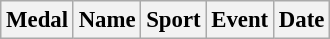<table class="wikitable sortable" style="font-size: 95%;">
<tr>
<th>Medal</th>
<th>Name</th>
<th>Sport</th>
<th>Event</th>
<th>Date</th>
</tr>
</table>
